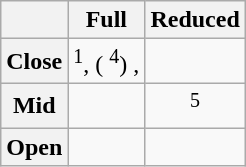<table class="wikitable" style="text-align: center;">
<tr>
<th></th>
<th>Full</th>
<th>Reduced</th>
</tr>
<tr>
<th>Close</th>
<td> <sup>1</sup>, ( <sup>4</sup>) , </td>
<td></td>
</tr>
<tr>
<th>Mid</th>
<td> </td>
<td> <sup>5</sup></td>
</tr>
<tr>
<th>Open</th>
<td> </td>
<td></td>
</tr>
</table>
